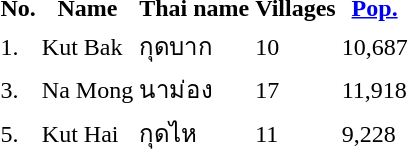<table>
<tr>
<th>No.</th>
<th>Name</th>
<th>Thai name</th>
<th>Villages</th>
<th><a href='#'>Pop.</a></th>
</tr>
<tr>
<td>1.</td>
<td>Kut Bak</td>
<td>กุดบาก</td>
<td>10</td>
<td>10,687</td>
<td></td>
</tr>
<tr>
<td>3.</td>
<td>Na Mong</td>
<td>นาม่อง</td>
<td>17</td>
<td>11,918</td>
<td></td>
</tr>
<tr>
<td>5.</td>
<td>Kut Hai</td>
<td>กุดไห</td>
<td>11</td>
<td>9,228</td>
<td></td>
</tr>
</table>
